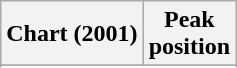<table class="wikitable sortable">
<tr>
<th>Chart (2001)</th>
<th style="text-align:center;">Peak<br>position</th>
</tr>
<tr>
</tr>
<tr>
</tr>
<tr>
</tr>
</table>
